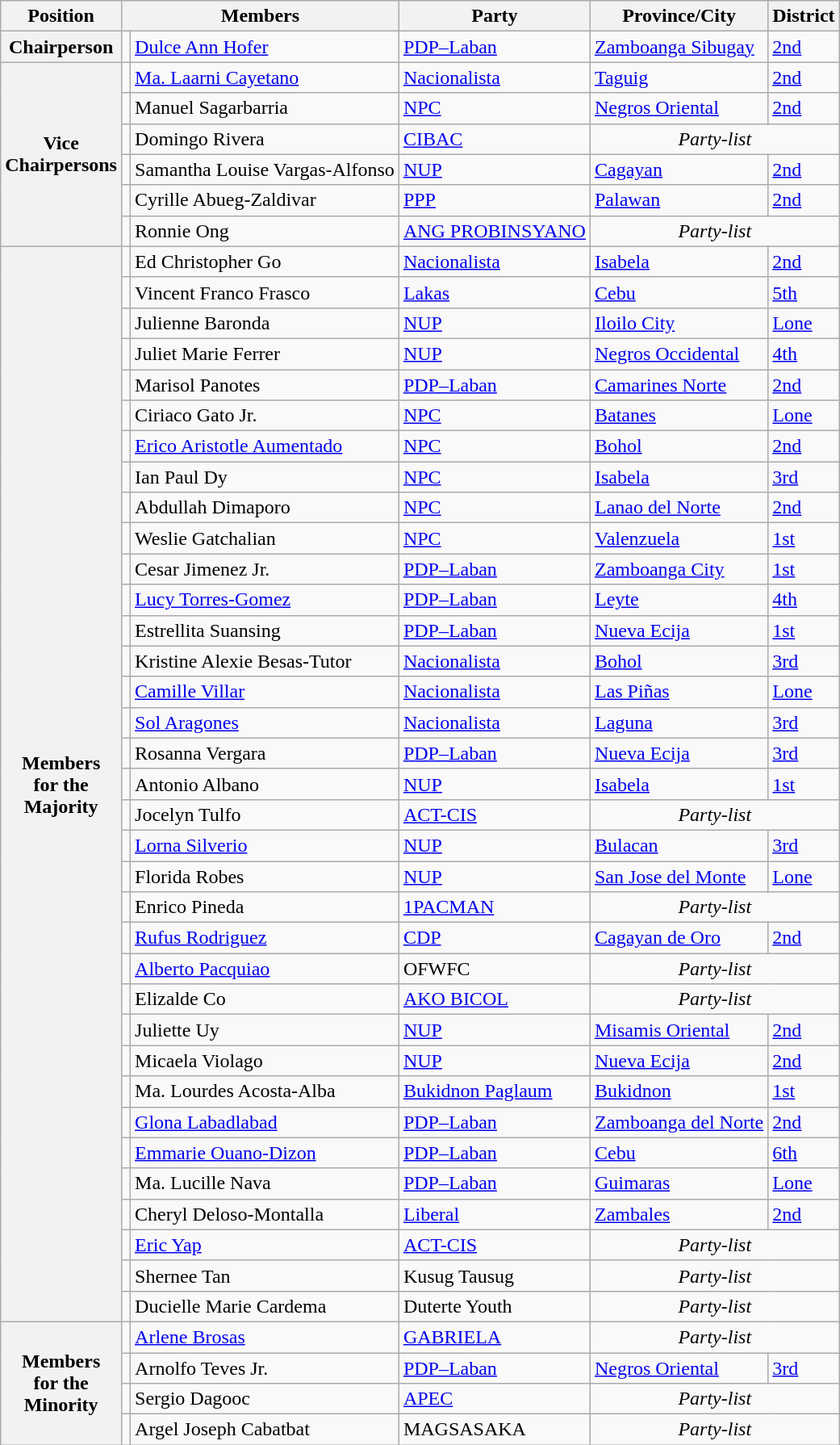<table class="wikitable" style="font-size: 100%;">
<tr>
<th>Position</th>
<th colspan="2">Members</th>
<th>Party</th>
<th>Province/City</th>
<th>District</th>
</tr>
<tr>
<th>Chairperson</th>
<td></td>
<td><a href='#'>Dulce Ann Hofer</a></td>
<td><a href='#'>PDP–Laban</a></td>
<td><a href='#'>Zamboanga Sibugay</a></td>
<td><a href='#'>2nd</a></td>
</tr>
<tr>
<th rowspan="6">Vice<br>Chairpersons</th>
<td></td>
<td><a href='#'>Ma. Laarni Cayetano</a></td>
<td><a href='#'>Nacionalista</a></td>
<td><a href='#'>Taguig</a></td>
<td><a href='#'>2nd</a></td>
</tr>
<tr>
<td></td>
<td>Manuel Sagarbarria</td>
<td><a href='#'>NPC</a></td>
<td><a href='#'>Negros Oriental</a></td>
<td><a href='#'>2nd</a></td>
</tr>
<tr>
<td></td>
<td>Domingo Rivera</td>
<td><a href='#'>CIBAC</a></td>
<td align="center" colspan="2"><em>Party-list</em></td>
</tr>
<tr>
<td></td>
<td>Samantha Louise Vargas-Alfonso</td>
<td><a href='#'>NUP</a></td>
<td><a href='#'>Cagayan</a></td>
<td><a href='#'>2nd</a></td>
</tr>
<tr>
<td></td>
<td>Cyrille Abueg-Zaldivar</td>
<td><a href='#'>PPP</a></td>
<td><a href='#'>Palawan</a></td>
<td><a href='#'>2nd</a></td>
</tr>
<tr>
<td></td>
<td>Ronnie Ong</td>
<td><a href='#'>ANG PROBINSYANO</a></td>
<td align="center" colspan="2"><em>Party-list</em></td>
</tr>
<tr>
<th rowspan="35">Members<br>for the<br>Majority</th>
<td></td>
<td>Ed Christopher Go</td>
<td><a href='#'>Nacionalista</a></td>
<td><a href='#'>Isabela</a></td>
<td><a href='#'>2nd</a></td>
</tr>
<tr>
<td></td>
<td>Vincent Franco Frasco</td>
<td><a href='#'>Lakas</a></td>
<td><a href='#'>Cebu</a></td>
<td><a href='#'>5th</a></td>
</tr>
<tr>
<td></td>
<td>Julienne Baronda</td>
<td><a href='#'>NUP</a></td>
<td><a href='#'>Iloilo City</a></td>
<td><a href='#'>Lone</a></td>
</tr>
<tr>
<td></td>
<td>Juliet Marie Ferrer</td>
<td><a href='#'>NUP</a></td>
<td><a href='#'>Negros Occidental</a></td>
<td><a href='#'>4th</a></td>
</tr>
<tr>
<td></td>
<td>Marisol Panotes</td>
<td><a href='#'>PDP–Laban</a></td>
<td><a href='#'>Camarines Norte</a></td>
<td><a href='#'>2nd</a></td>
</tr>
<tr>
<td></td>
<td>Ciriaco Gato Jr.</td>
<td><a href='#'>NPC</a></td>
<td><a href='#'>Batanes</a></td>
<td><a href='#'>Lone</a></td>
</tr>
<tr>
<td></td>
<td><a href='#'>Erico Aristotle Aumentado</a></td>
<td><a href='#'>NPC</a></td>
<td><a href='#'>Bohol</a></td>
<td><a href='#'>2nd</a></td>
</tr>
<tr>
<td></td>
<td>Ian Paul Dy</td>
<td><a href='#'>NPC</a></td>
<td><a href='#'>Isabela</a></td>
<td><a href='#'>3rd</a></td>
</tr>
<tr>
<td></td>
<td>Abdullah Dimaporo</td>
<td><a href='#'>NPC</a></td>
<td><a href='#'>Lanao del Norte</a></td>
<td><a href='#'>2nd</a></td>
</tr>
<tr>
<td></td>
<td>Weslie Gatchalian</td>
<td><a href='#'>NPC</a></td>
<td><a href='#'>Valenzuela</a></td>
<td><a href='#'>1st</a></td>
</tr>
<tr>
<td></td>
<td>Cesar Jimenez Jr.</td>
<td><a href='#'>PDP–Laban</a></td>
<td><a href='#'>Zamboanga City</a></td>
<td><a href='#'>1st</a></td>
</tr>
<tr>
<td></td>
<td><a href='#'>Lucy Torres-Gomez</a></td>
<td><a href='#'>PDP–Laban</a></td>
<td><a href='#'>Leyte</a></td>
<td><a href='#'>4th</a></td>
</tr>
<tr>
<td></td>
<td>Estrellita Suansing</td>
<td><a href='#'>PDP–Laban</a></td>
<td><a href='#'>Nueva Ecija</a></td>
<td><a href='#'>1st</a></td>
</tr>
<tr>
<td></td>
<td>Kristine Alexie Besas-Tutor</td>
<td><a href='#'>Nacionalista</a></td>
<td><a href='#'>Bohol</a></td>
<td><a href='#'>3rd</a></td>
</tr>
<tr>
<td></td>
<td><a href='#'>Camille Villar</a></td>
<td><a href='#'>Nacionalista</a></td>
<td><a href='#'>Las Piñas</a></td>
<td><a href='#'>Lone</a></td>
</tr>
<tr>
<td></td>
<td><a href='#'>Sol Aragones</a></td>
<td><a href='#'>Nacionalista</a></td>
<td><a href='#'>Laguna</a></td>
<td><a href='#'>3rd</a></td>
</tr>
<tr>
<td></td>
<td>Rosanna Vergara</td>
<td><a href='#'>PDP–Laban</a></td>
<td><a href='#'>Nueva Ecija</a></td>
<td><a href='#'>3rd</a></td>
</tr>
<tr>
<td></td>
<td>Antonio Albano</td>
<td><a href='#'>NUP</a></td>
<td><a href='#'>Isabela</a></td>
<td><a href='#'>1st</a></td>
</tr>
<tr>
<td></td>
<td>Jocelyn Tulfo</td>
<td><a href='#'>ACT-CIS</a></td>
<td align="center" colspan="2"><em>Party-list</em></td>
</tr>
<tr>
<td></td>
<td><a href='#'>Lorna Silverio</a></td>
<td><a href='#'>NUP</a></td>
<td><a href='#'>Bulacan</a></td>
<td><a href='#'>3rd</a></td>
</tr>
<tr>
<td></td>
<td>Florida Robes</td>
<td><a href='#'>NUP</a></td>
<td><a href='#'>San Jose del Monte</a></td>
<td><a href='#'>Lone</a></td>
</tr>
<tr>
<td></td>
<td>Enrico Pineda</td>
<td><a href='#'>1PACMAN</a></td>
<td align="center" colspan="2"><em>Party-list</em></td>
</tr>
<tr>
<td></td>
<td><a href='#'>Rufus Rodriguez</a></td>
<td><a href='#'>CDP</a></td>
<td><a href='#'>Cagayan de Oro</a></td>
<td><a href='#'>2nd</a></td>
</tr>
<tr>
<td></td>
<td><a href='#'>Alberto Pacquiao</a></td>
<td>OFWFC</td>
<td align="center" colspan="2"><em>Party-list</em></td>
</tr>
<tr>
<td></td>
<td>Elizalde Co</td>
<td><a href='#'>AKO BICOL</a></td>
<td align="center" colspan="2"><em>Party-list</em></td>
</tr>
<tr>
<td></td>
<td>Juliette Uy</td>
<td><a href='#'>NUP</a></td>
<td><a href='#'>Misamis Oriental</a></td>
<td><a href='#'>2nd</a></td>
</tr>
<tr>
<td></td>
<td>Micaela Violago</td>
<td><a href='#'>NUP</a></td>
<td><a href='#'>Nueva Ecija</a></td>
<td><a href='#'>2nd</a></td>
</tr>
<tr>
<td></td>
<td>Ma. Lourdes Acosta-Alba</td>
<td><a href='#'>Bukidnon Paglaum</a></td>
<td><a href='#'>Bukidnon</a></td>
<td><a href='#'>1st</a></td>
</tr>
<tr>
<td></td>
<td><a href='#'>Glona Labadlabad</a></td>
<td><a href='#'>PDP–Laban</a></td>
<td><a href='#'>Zamboanga del Norte</a></td>
<td><a href='#'>2nd</a></td>
</tr>
<tr>
<td></td>
<td><a href='#'>Emmarie Ouano-Dizon</a></td>
<td><a href='#'>PDP–Laban</a></td>
<td><a href='#'>Cebu</a></td>
<td><a href='#'>6th</a></td>
</tr>
<tr>
<td></td>
<td>Ma. Lucille Nava</td>
<td><a href='#'>PDP–Laban</a></td>
<td><a href='#'>Guimaras</a></td>
<td><a href='#'>Lone</a></td>
</tr>
<tr>
<td></td>
<td>Cheryl Deloso-Montalla</td>
<td><a href='#'>Liberal</a></td>
<td><a href='#'>Zambales</a></td>
<td><a href='#'>2nd</a></td>
</tr>
<tr>
<td></td>
<td><a href='#'>Eric Yap</a></td>
<td><a href='#'>ACT-CIS</a></td>
<td align="center" colspan="2"><em>Party-list</em></td>
</tr>
<tr>
<td></td>
<td>Shernee Tan</td>
<td>Kusug Tausug</td>
<td align="center" colspan="2"><em>Party-list</em></td>
</tr>
<tr>
<td></td>
<td>Ducielle Marie Cardema</td>
<td>Duterte Youth</td>
<td align="center" colspan="2"><em>Party-list</em></td>
</tr>
<tr>
<th rowspan="4">Members<br>for the<br>Minority</th>
<td></td>
<td><a href='#'>Arlene Brosas</a></td>
<td><a href='#'>GABRIELA</a></td>
<td align="center" colspan="2"><em>Party-list</em></td>
</tr>
<tr>
<td></td>
<td>Arnolfo Teves Jr.</td>
<td><a href='#'>PDP–Laban</a></td>
<td><a href='#'>Negros Oriental</a></td>
<td><a href='#'>3rd</a></td>
</tr>
<tr>
<td></td>
<td>Sergio Dagooc</td>
<td><a href='#'>APEC</a></td>
<td align="center" colspan="2"><em>Party-list</em></td>
</tr>
<tr>
<td></td>
<td>Argel Joseph Cabatbat</td>
<td>MAGSASAKA</td>
<td align="center" colspan="2"><em>Party-list</em></td>
</tr>
</table>
